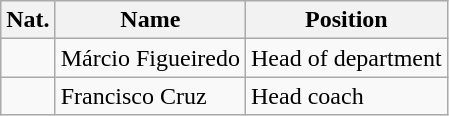<table class="wikitable">
<tr>
<th>Nat.</th>
<th>Name</th>
<th>Position</th>
</tr>
<tr>
<td></td>
<td>Márcio Figueiredo</td>
<td>Head of department</td>
</tr>
<tr>
<td></td>
<td>Francisco Cruz</td>
<td>Head coach</td>
</tr>
</table>
